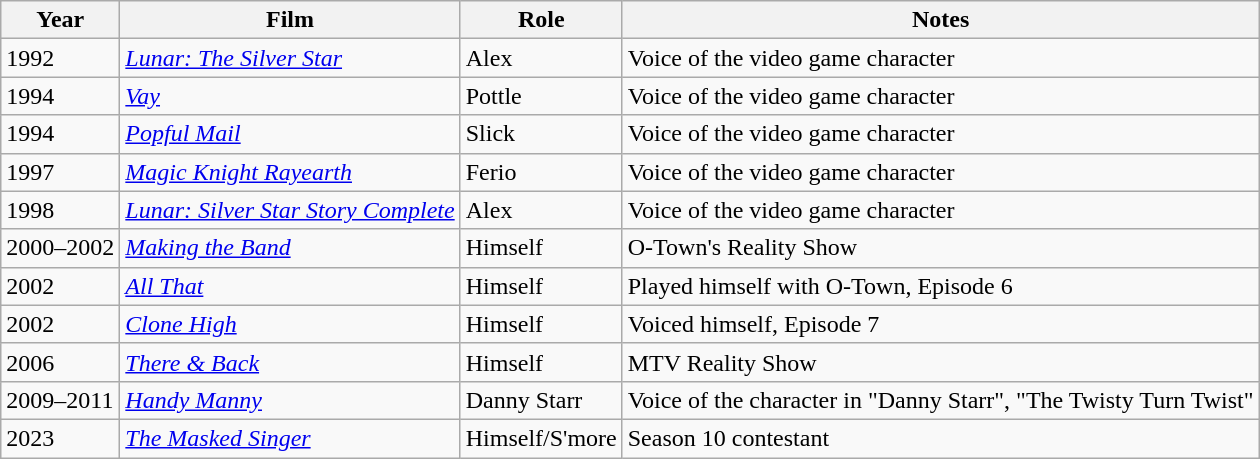<table class="wikitable">
<tr>
<th>Year</th>
<th>Film</th>
<th>Role</th>
<th>Notes</th>
</tr>
<tr>
<td>1992</td>
<td><em><a href='#'>Lunar: The Silver Star</a></em></td>
<td>Alex</td>
<td>Voice of the video game character</td>
</tr>
<tr>
<td>1994</td>
<td><em><a href='#'>Vay</a></em></td>
<td>Pottle</td>
<td>Voice of the video game character</td>
</tr>
<tr>
<td>1994</td>
<td><em><a href='#'>Popful Mail</a></em></td>
<td>Slick</td>
<td>Voice of the video game character</td>
</tr>
<tr>
<td>1997</td>
<td><em><a href='#'>Magic Knight Rayearth</a></em></td>
<td>Ferio</td>
<td>Voice of the video game character</td>
</tr>
<tr>
<td>1998</td>
<td><em><a href='#'>Lunar: Silver Star Story Complete</a></em></td>
<td>Alex</td>
<td>Voice of the video game character</td>
</tr>
<tr>
<td>2000–2002</td>
<td><em><a href='#'>Making the Band</a></em></td>
<td>Himself</td>
<td>O-Town's Reality Show</td>
</tr>
<tr>
<td>2002</td>
<td><em><a href='#'>All That</a></em></td>
<td>Himself</td>
<td>Played himself with O-Town, Episode 6</td>
</tr>
<tr>
<td>2002</td>
<td><em><a href='#'>Clone High</a></em></td>
<td>Himself</td>
<td>Voiced himself, Episode 7</td>
</tr>
<tr>
<td>2006</td>
<td><em><a href='#'>There & Back</a></em></td>
<td>Himself</td>
<td>MTV Reality Show</td>
</tr>
<tr>
<td>2009–2011</td>
<td><em><a href='#'>Handy Manny</a></em></td>
<td>Danny Starr</td>
<td>Voice of the character in "Danny Starr", "The Twisty Turn Twist"</td>
</tr>
<tr>
<td>2023</td>
<td><em><a href='#'>The Masked Singer</a></em></td>
<td>Himself/S'more</td>
<td>Season 10 contestant</td>
</tr>
</table>
